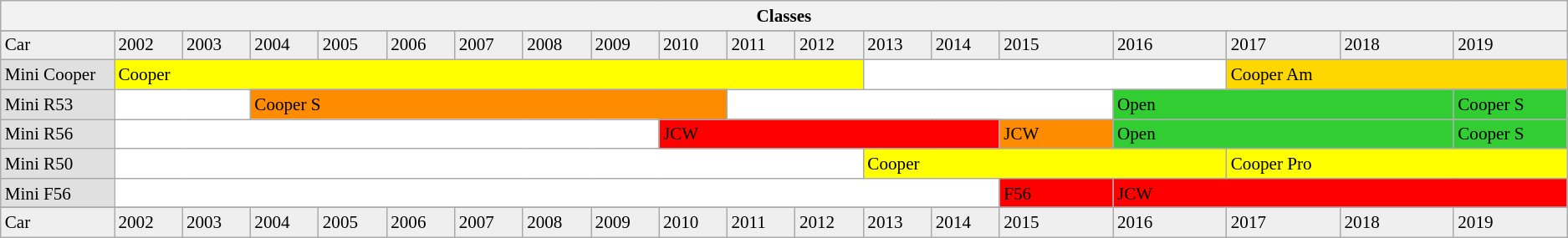<table class="wikitable" style="font-size:88%">
<tr>
<th colspan=31>Classes</th>
</tr>
<tr>
</tr>
<tr style="background:#EFEFEF;">
<td width=5%>Car</td>
<td width=3%>2002</td>
<td width=3%>2003</td>
<td width=3%>2004</td>
<td width=3%>2005</td>
<td width=3%>2006</td>
<td width=3%>2007</td>
<td width=3%>2008</td>
<td width=3%>2009</td>
<td width=3%>2010</td>
<td width=3%>2011</td>
<td width=3%>2012</td>
<td width=3%>2013</td>
<td width=3%>2014</td>
<td width=5%>2015</td>
<td width=5%>2016</td>
<td width=5%>2017</td>
<td width=5%>2018</td>
<td width=5%>2019</td>
</tr>
<tr>
<td colspan= 1 style="background:#E0E0E0;">Mini Cooper</td>
<td colspan= 11 style="background:#FFFF00;">Cooper</td>
<td colspan= 4 style="background:#FFFFFF;"></td>
<td colspan= 3 style="background:#FFD700;">Cooper Am</td>
</tr>
<tr>
<td colspan= 1 style="background:#E0E0E0;">Mini R53</td>
<td colspan= 2 style="background:#FFFFFF;"></td>
<td colspan= 7 style="background:#FF8C00;">Cooper S</td>
<td colspan= 5 style="background:#FFFFFF;"></td>
<td colspan= 3 style="background:#32CD32;">Open</td>
<td colspan= 1 style="background:#32CD32;">Cooper S</td>
</tr>
<tr>
<td colspan= 1 style="background:#E0E0E0;">Mini R56</td>
<td colspan= 8 style="background:#FFFFFF;"></td>
<td colspan= 5 style="background:#FF0000;">JCW</td>
<td colspan= 1 style="background:#FF8C00;">JCW</td>
<td colspan= 3 style="background:#32CD32;">Open</td>
<td colspan= 1 style="background:#32CD32;">Cooper S</td>
</tr>
<tr>
<td colspan= 1 style="background:#E0E0E0;">Mini R50</td>
<td colspan= 11 style="background:#FFFFFF;"></td>
<td colspan= 4 style="background:#FFFF00;">Cooper</td>
<td colspan= 3 style="background:#FFFF00;">Cooper Pro</td>
</tr>
<tr>
<td colspan= 1 style="background:#E0E0E0;">Mini F56</td>
<td colspan= 13 style="background:#FFFFFF;"></td>
<td colspan= 1 style="background:#FF0000;">F56</td>
<td colspan= 4 style="background:#FF0000;">JCW</td>
</tr>
<tr>
</tr>
<tr style="background:#EFEFEF;">
<td width=5%>Car</td>
<td width=3%>2002</td>
<td width=3%>2003</td>
<td width=3%>2004</td>
<td width=3%>2005</td>
<td width=3%>2006</td>
<td width=3%>2007</td>
<td width=3%>2008</td>
<td width=3%>2009</td>
<td width=3%>2010</td>
<td width=3%>2011</td>
<td width=3%>2012</td>
<td width=3%>2013</td>
<td width=3%>2014</td>
<td width=5%>2015</td>
<td width=5%>2016</td>
<td width=5%>2017</td>
<td width=5%>2018</td>
<td width=5%>2019</td>
</tr>
</table>
